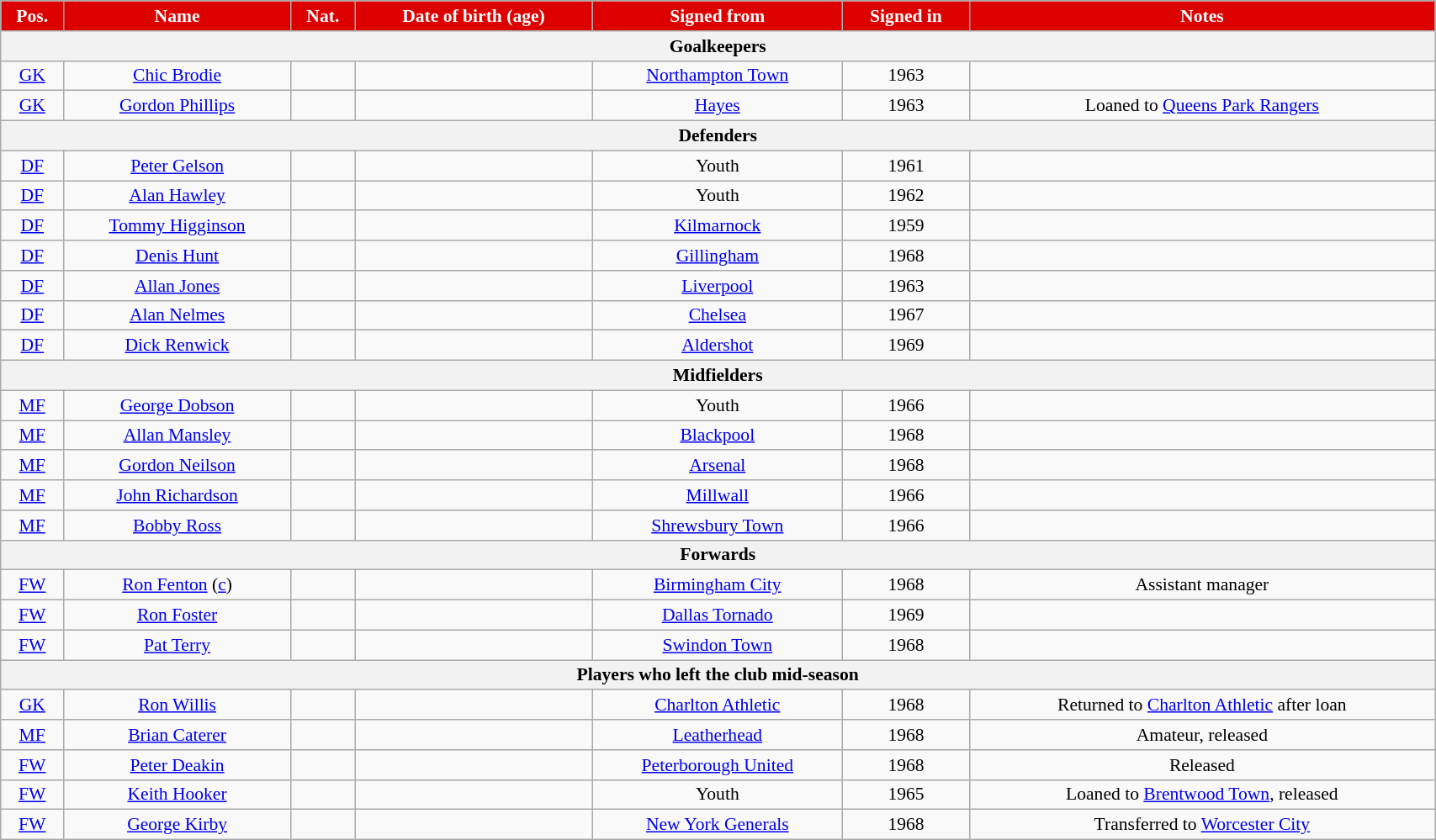<table class="wikitable" style="text-align:center; font-size:90%; width:90%;">
<tr>
<th style="background:#d00; color:white; text-align:center;">Pos.</th>
<th style="background:#d00; color:white; text-align:center;">Name</th>
<th style="background:#d00; color:white; text-align:center;">Nat.</th>
<th style="background:#d00; color:white; text-align:center;">Date of birth (age)</th>
<th style="background:#d00; color:white; text-align:center;">Signed from</th>
<th style="background:#d00; color:white; text-align:center;">Signed in</th>
<th style="background:#d00; color:white; text-align:center;">Notes</th>
</tr>
<tr>
<th colspan="7">Goalkeepers</th>
</tr>
<tr>
<td><a href='#'>GK</a></td>
<td><a href='#'>Chic Brodie</a></td>
<td></td>
<td></td>
<td><a href='#'>Northampton Town</a></td>
<td>1963</td>
<td></td>
</tr>
<tr>
<td><a href='#'>GK</a></td>
<td><a href='#'>Gordon Phillips</a></td>
<td></td>
<td></td>
<td><a href='#'>Hayes</a></td>
<td>1963</td>
<td>Loaned to <a href='#'>Queens Park Rangers</a></td>
</tr>
<tr>
<th colspan="7">Defenders</th>
</tr>
<tr>
<td><a href='#'>DF</a></td>
<td><a href='#'>Peter Gelson</a></td>
<td></td>
<td></td>
<td>Youth</td>
<td>1961</td>
<td></td>
</tr>
<tr>
<td><a href='#'>DF</a></td>
<td><a href='#'>Alan Hawley</a></td>
<td></td>
<td></td>
<td>Youth</td>
<td>1962</td>
<td></td>
</tr>
<tr>
<td><a href='#'>DF</a></td>
<td><a href='#'>Tommy Higginson</a></td>
<td></td>
<td></td>
<td><a href='#'>Kilmarnock</a></td>
<td>1959</td>
<td></td>
</tr>
<tr>
<td><a href='#'>DF</a></td>
<td><a href='#'>Denis Hunt</a></td>
<td></td>
<td></td>
<td><a href='#'>Gillingham</a></td>
<td>1968</td>
<td></td>
</tr>
<tr>
<td><a href='#'>DF</a></td>
<td><a href='#'>Allan Jones</a></td>
<td></td>
<td></td>
<td><a href='#'>Liverpool</a></td>
<td>1963</td>
<td></td>
</tr>
<tr>
<td><a href='#'>DF</a></td>
<td><a href='#'>Alan Nelmes</a></td>
<td></td>
<td></td>
<td><a href='#'>Chelsea</a></td>
<td>1967</td>
<td></td>
</tr>
<tr>
<td><a href='#'>DF</a></td>
<td><a href='#'>Dick Renwick</a></td>
<td></td>
<td></td>
<td><a href='#'>Aldershot</a></td>
<td>1969</td>
<td></td>
</tr>
<tr>
<th colspan="7">Midfielders</th>
</tr>
<tr>
<td><a href='#'>MF</a></td>
<td><a href='#'>George Dobson</a></td>
<td></td>
<td></td>
<td>Youth</td>
<td>1966</td>
<td></td>
</tr>
<tr>
<td><a href='#'>MF</a></td>
<td><a href='#'>Allan Mansley</a></td>
<td></td>
<td></td>
<td><a href='#'>Blackpool</a></td>
<td>1968</td>
<td></td>
</tr>
<tr>
<td><a href='#'>MF</a></td>
<td><a href='#'>Gordon Neilson</a></td>
<td></td>
<td></td>
<td><a href='#'>Arsenal</a></td>
<td>1968</td>
<td></td>
</tr>
<tr>
<td><a href='#'>MF</a></td>
<td><a href='#'>John Richardson</a></td>
<td></td>
<td></td>
<td><a href='#'>Millwall</a></td>
<td>1966</td>
<td></td>
</tr>
<tr>
<td><a href='#'>MF</a></td>
<td><a href='#'>Bobby Ross</a></td>
<td></td>
<td></td>
<td><a href='#'>Shrewsbury Town</a></td>
<td>1966</td>
<td></td>
</tr>
<tr>
<th colspan="7">Forwards</th>
</tr>
<tr>
<td><a href='#'>FW</a></td>
<td><a href='#'>Ron Fenton</a> (<a href='#'>c</a>)</td>
<td></td>
<td></td>
<td><a href='#'>Birmingham City</a></td>
<td>1968</td>
<td>Assistant manager</td>
</tr>
<tr>
<td><a href='#'>FW</a></td>
<td><a href='#'>Ron Foster</a></td>
<td></td>
<td></td>
<td><a href='#'>Dallas Tornado</a></td>
<td>1969</td>
<td></td>
</tr>
<tr>
<td><a href='#'>FW</a></td>
<td><a href='#'>Pat Terry</a></td>
<td></td>
<td></td>
<td><a href='#'>Swindon Town</a></td>
<td>1968</td>
<td></td>
</tr>
<tr>
<th colspan="7">Players who left the club mid-season</th>
</tr>
<tr>
<td><a href='#'>GK</a></td>
<td><a href='#'>Ron Willis</a></td>
<td></td>
<td></td>
<td><a href='#'>Charlton Athletic</a></td>
<td>1968</td>
<td>Returned to <a href='#'>Charlton Athletic</a> after loan</td>
</tr>
<tr>
<td><a href='#'>MF</a></td>
<td><a href='#'>Brian Caterer</a></td>
<td></td>
<td></td>
<td><a href='#'>Leatherhead</a></td>
<td>1968</td>
<td>Amateur, released</td>
</tr>
<tr>
<td><a href='#'>FW</a></td>
<td><a href='#'>Peter Deakin</a></td>
<td></td>
<td></td>
<td><a href='#'>Peterborough United</a></td>
<td>1968</td>
<td>Released</td>
</tr>
<tr>
<td><a href='#'>FW</a></td>
<td><a href='#'>Keith Hooker</a></td>
<td></td>
<td></td>
<td>Youth</td>
<td>1965</td>
<td>Loaned to <a href='#'>Brentwood Town</a>, released</td>
</tr>
<tr>
<td><a href='#'>FW</a></td>
<td><a href='#'>George Kirby</a></td>
<td></td>
<td></td>
<td><a href='#'>New York Generals</a></td>
<td>1968</td>
<td>Transferred to <a href='#'>Worcester City</a></td>
</tr>
</table>
